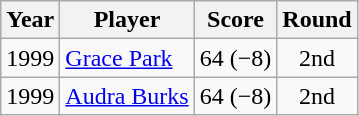<table class="wikitable">
<tr>
<th>Year</th>
<th>Player</th>
<th>Score</th>
<th>Round</th>
</tr>
<tr>
<td>1999</td>
<td><a href='#'>Grace Park</a></td>
<td>64 (−8)</td>
<td align=center>2nd</td>
</tr>
<tr>
<td>1999</td>
<td><a href='#'>Audra Burks</a></td>
<td>64 (−8)</td>
<td align=center>2nd</td>
</tr>
</table>
